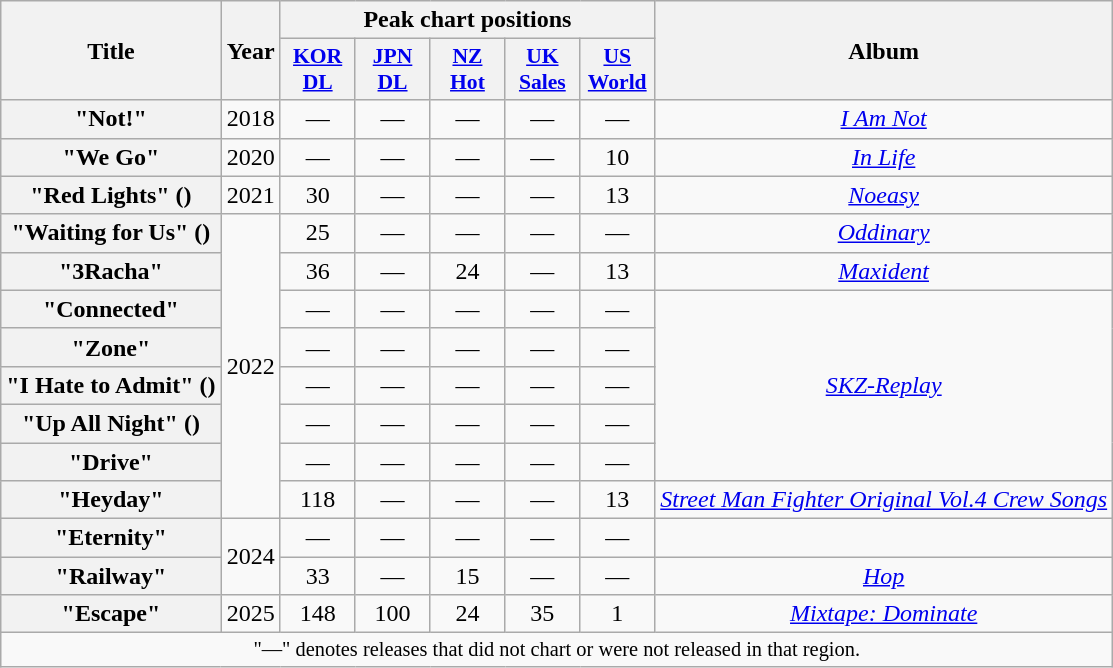<table class="wikitable plainrowheaders" style="text-align:center;">
<tr>
<th scope="col" rowspan="2">Title</th>
<th scope="col" rowspan="2">Year</th>
<th scope="col" colspan="5">Peak chart positions</th>
<th scope="col" rowspan="2">Album</th>
</tr>
<tr>
<th scope="col" style="font-size:90%; width:3em"><a href='#'>KOR<br>DL</a><br></th>
<th scope="col" style="font-size:90%; width:3em"><a href='#'>JPN<br>DL</a><br></th>
<th scope="col" style="font-size:90%; width:3em"><a href='#'>NZ<br>Hot</a><br></th>
<th scope="col" style="font-size:90%; width:3em"><a href='#'>UK<br>Sales</a><br></th>
<th scope="col" style="font-size:90%; width:3em"><a href='#'>US<br>World</a><br></th>
</tr>
<tr>
<th scope="row">"Not!"<br></th>
<td>2018</td>
<td>—</td>
<td>—</td>
<td>—</td>
<td>—</td>
<td>—</td>
<td><em><a href='#'>I Am Not</a></em></td>
</tr>
<tr>
<th scope="row">"We Go"<br></th>
<td>2020</td>
<td>—</td>
<td>—</td>
<td>—</td>
<td>—</td>
<td>10</td>
<td><em><a href='#'>In Life</a></em></td>
</tr>
<tr>
<th scope="row">"Red Lights" ()<br></th>
<td>2021</td>
<td>30</td>
<td>—</td>
<td>—</td>
<td>—</td>
<td>13</td>
<td><em><a href='#'>Noeasy</a></em></td>
</tr>
<tr>
<th scope="row">"Waiting for Us" ()<br></th>
<td rowspan="8">2022</td>
<td>25</td>
<td>—</td>
<td>—</td>
<td>—</td>
<td>—</td>
<td><em><a href='#'>Oddinary</a></em></td>
</tr>
<tr>
<th scope="row">"3Racha"<br></th>
<td>36</td>
<td>—</td>
<td>24</td>
<td>—</td>
<td>13</td>
<td><em><a href='#'>Maxident</a></em></td>
</tr>
<tr>
<th scope="row">"Connected"</th>
<td>—</td>
<td>—</td>
<td>—</td>
<td>—</td>
<td>—</td>
<td rowspan="5"><em><a href='#'>SKZ-Replay</a></em></td>
</tr>
<tr>
<th scope="row">"Zone"<br></th>
<td>—</td>
<td>—</td>
<td>—</td>
<td>—</td>
<td>—</td>
</tr>
<tr>
<th scope="row">"I Hate to Admit" ()</th>
<td>—</td>
<td>—</td>
<td>—</td>
<td>—</td>
<td>—</td>
</tr>
<tr>
<th scope="row">"Up All Night" ()<br></th>
<td>—</td>
<td>—</td>
<td>—</td>
<td>—</td>
<td>—</td>
</tr>
<tr>
<th scope="row">"Drive"<br></th>
<td>—</td>
<td>—</td>
<td>—</td>
<td>—</td>
<td>—</td>
</tr>
<tr>
<th scope="row">"Heyday"<br></th>
<td>118</td>
<td>—</td>
<td>—</td>
<td>—</td>
<td>13</td>
<td><em><a href='#'>Street Man Fighter Original Vol.4 Crew Songs</a></em></td>
</tr>
<tr>
<th scope="row">"Eternity"</th>
<td rowspan="2">2024</td>
<td>—</td>
<td>—</td>
<td>—</td>
<td>—</td>
<td>—</td>
<td></td>
</tr>
<tr>
<th scope="row">"Railway"</th>
<td>33</td>
<td>—</td>
<td>15</td>
<td>—</td>
<td>—</td>
<td><em><a href='#'>Hop</a></em></td>
</tr>
<tr>
<th scope="row">"Escape" <br></th>
<td>2025</td>
<td>148</td>
<td>100</td>
<td>24</td>
<td>35</td>
<td>1</td>
<td><em><a href='#'>Mixtape: Dominate</a></em></td>
</tr>
<tr>
<td colspan="8" style="font-size:85%">"—" denotes releases that did not chart or were not released in that region.</td>
</tr>
</table>
